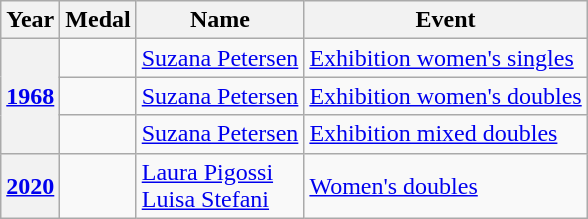<table class="wikitable sortable">
<tr>
<th>Year</th>
<th>Medal</th>
<th>Name</th>
<th>Event</th>
</tr>
<tr>
<th rowspan=3><a href='#'> 1968</a></th>
<td></td>
<td><a href='#'>Suzana Petersen</a></td>
<td><a href='#'>Exhibition women's singles</a></td>
</tr>
<tr>
<td></td>
<td><a href='#'>Suzana Petersen</a></td>
<td><a href='#'>Exhibition women's doubles</a></td>
</tr>
<tr>
<td></td>
<td><a href='#'>Suzana Petersen</a></td>
<td><a href='#'> Exhibition mixed doubles</a></td>
</tr>
<tr>
<th><a href='#'>2020</a></th>
<td></td>
<td><a href='#'>Laura Pigossi</a><br><a href='#'>Luisa Stefani</a></td>
<td><a href='#'> Women's doubles</a></td>
</tr>
</table>
